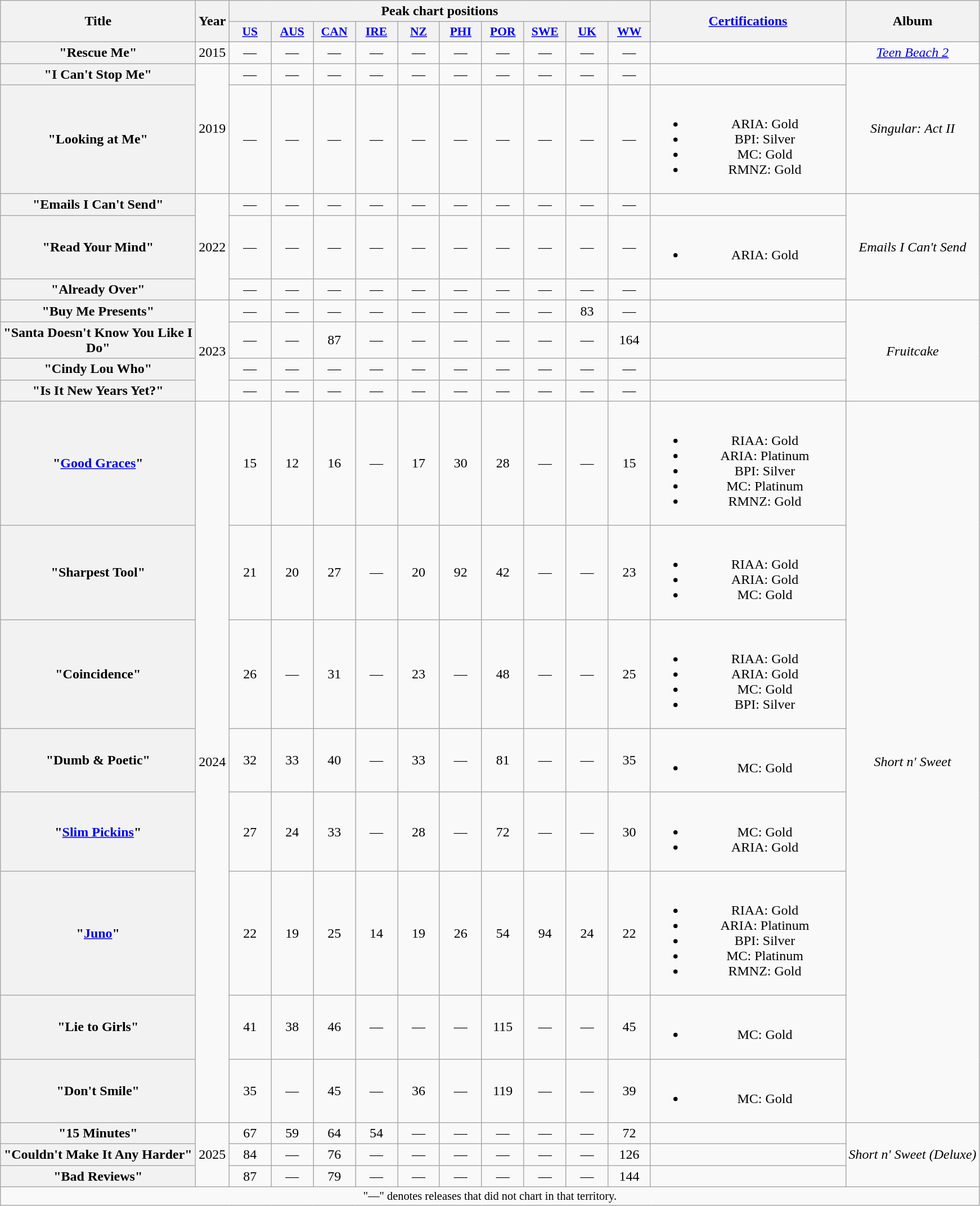<table class="wikitable plainrowheaders" style="text-align:center;">
<tr>
<th scope="col" rowspan="2" style="width:14em;">Title</th>
<th scope="col" rowspan="2" style="width:1em;">Year</th>
<th scope="col" colspan="10">Peak chart positions</th>
<th scope="col" rowspan="2" style="width:14em;"><a href='#'>Certifications</a></th>
<th scope="col" rowspan="2">Album</th>
</tr>
<tr>
<th scope="col" style="width:3em;font-size:90%;"><a href='#'>US</a><br></th>
<th scope="col" style="width:3em;font-size:90%;"><a href='#'>AUS</a><br></th>
<th scope="col" style="width:3em;font-size:90%;"><a href='#'>CAN</a><br></th>
<th scope="col" style="width:3em;font-size:90%;"><a href='#'>IRE</a><br></th>
<th scope="col" style="width:3em;font-size:90%;"><a href='#'>NZ</a><br></th>
<th scope="col" style="width:3em;font-size:90%;"><a href='#'>PHI</a><br></th>
<th scope="col" style="width:3em;font-size:90%;"><a href='#'>POR</a><br></th>
<th scope="col" style="width:3em;font-size:90%;"><a href='#'>SWE</a><br></th>
<th scope="col" style="width:3em;font-size:90%;"><a href='#'>UK</a><br></th>
<th scope="col" style="width:3em;font-size:90%;"><a href='#'>WW</a><br></th>
</tr>
<tr>
<th scope="row">"Rescue Me"</th>
<td>2015</td>
<td>—</td>
<td>—</td>
<td>—</td>
<td>—</td>
<td>—</td>
<td>—</td>
<td>—</td>
<td>—</td>
<td>—</td>
<td>—</td>
<td></td>
<td><em><a href='#'>Teen Beach 2</a></em></td>
</tr>
<tr>
<th scope="row">"I Can't Stop Me"<br></th>
<td rowspan="2">2019</td>
<td>—</td>
<td>—</td>
<td>—</td>
<td>—</td>
<td>—</td>
<td>—</td>
<td>—</td>
<td>—</td>
<td>—</td>
<td>—</td>
<td></td>
<td rowspan="2"><em>Singular: Act II</em></td>
</tr>
<tr>
<th scope="row">"Looking at Me"</th>
<td>—</td>
<td>—</td>
<td>—</td>
<td>—</td>
<td>—</td>
<td>—</td>
<td>—</td>
<td>—</td>
<td>—</td>
<td>—</td>
<td><br><ul><li>ARIA: Gold</li><li>BPI: Silver</li><li>MC: Gold</li><li>RMNZ: Gold</li></ul></td>
</tr>
<tr>
<th scope="row">"Emails I Can't Send"</th>
<td rowspan="3">2022</td>
<td>—</td>
<td>—</td>
<td>—</td>
<td>—</td>
<td>—</td>
<td>—</td>
<td>—</td>
<td>—</td>
<td>—</td>
<td>—</td>
<td></td>
<td rowspan="3"><em>Emails I Can't Send</em></td>
</tr>
<tr>
<th scope="row">"Read Your Mind"</th>
<td>—</td>
<td>—</td>
<td>—</td>
<td>—</td>
<td>—</td>
<td>—</td>
<td>—</td>
<td>—</td>
<td>—</td>
<td>—</td>
<td><br><ul><li>ARIA: Gold</li></ul></td>
</tr>
<tr>
<th scope="row">"Already Over"</th>
<td>—</td>
<td>—</td>
<td>—</td>
<td>—</td>
<td>—</td>
<td>—</td>
<td>—</td>
<td>—</td>
<td>—</td>
<td>—</td>
<td></td>
</tr>
<tr>
<th scope="row">"Buy Me Presents"</th>
<td rowspan="4">2023</td>
<td>—</td>
<td>—</td>
<td>—</td>
<td>—</td>
<td>—</td>
<td>—</td>
<td>—</td>
<td>—</td>
<td>83</td>
<td>—</td>
<td></td>
<td rowspan="4"><em>Fruitcake</em></td>
</tr>
<tr>
<th scope="row">"Santa Doesn't Know You Like I Do"</th>
<td>—</td>
<td>—</td>
<td>87</td>
<td>—</td>
<td>—</td>
<td>—</td>
<td>—</td>
<td>—</td>
<td>—</td>
<td>164</td>
<td></td>
</tr>
<tr>
<th scope="row">"Cindy Lou Who"</th>
<td>—</td>
<td>—</td>
<td>—</td>
<td>—</td>
<td>—</td>
<td>—</td>
<td>—</td>
<td>—</td>
<td>—</td>
<td>—</td>
<td></td>
</tr>
<tr>
<th scope="row">"Is It New Years Yet?"</th>
<td>—</td>
<td>—</td>
<td>—</td>
<td>—</td>
<td>—</td>
<td>—</td>
<td>—</td>
<td>—</td>
<td>—</td>
<td>—</td>
<td></td>
</tr>
<tr>
<th scope="row">"<a href='#'>Good Graces</a>"</th>
<td rowspan="8">2024</td>
<td>15</td>
<td>12</td>
<td>16</td>
<td>—</td>
<td>17</td>
<td>30</td>
<td>28</td>
<td>—</td>
<td>—</td>
<td>15</td>
<td><br><ul><li>RIAA: Gold</li><li>ARIA: Platinum</li><li>BPI: Silver</li><li>MC: Platinum</li><li>RMNZ: Gold</li></ul></td>
<td rowspan="8"><em>Short n' Sweet</em></td>
</tr>
<tr>
<th scope="row">"Sharpest Tool"</th>
<td>21</td>
<td>20</td>
<td>27</td>
<td>—</td>
<td>20</td>
<td>92</td>
<td>42</td>
<td>—</td>
<td>—</td>
<td>23</td>
<td><br><ul><li>RIAA: Gold</li><li>ARIA: Gold</li><li>MC: Gold</li></ul></td>
</tr>
<tr>
<th scope="row">"Coincidence"</th>
<td>26</td>
<td>—</td>
<td>31</td>
<td>—</td>
<td>23</td>
<td>—</td>
<td>48</td>
<td>—</td>
<td>—</td>
<td>25</td>
<td><br><ul><li>RIAA: Gold</li><li>ARIA: Gold</li><li>MC: Gold</li><li>BPI: Silver</li></ul></td>
</tr>
<tr>
<th scope="row">"Dumb & Poetic"</th>
<td>32</td>
<td>33</td>
<td>40</td>
<td>—</td>
<td>33</td>
<td>—</td>
<td>81</td>
<td>—</td>
<td>—</td>
<td>35</td>
<td><br><ul><li>MC: Gold</li></ul></td>
</tr>
<tr>
<th scope="row">"<a href='#'>Slim Pickins</a>"</th>
<td>27</td>
<td>24</td>
<td>33</td>
<td>—</td>
<td>28</td>
<td>—</td>
<td>72</td>
<td>—</td>
<td>—</td>
<td>30</td>
<td><br><ul><li>MC: Gold</li><li>ARIA: Gold</li></ul></td>
</tr>
<tr>
<th scope="row">"<a href='#'>Juno</a>"</th>
<td>22</td>
<td>19</td>
<td>25</td>
<td>14</td>
<td>19</td>
<td>26</td>
<td>54</td>
<td>94<br></td>
<td>24</td>
<td>22</td>
<td><br><ul><li>RIAA: Gold</li><li>ARIA: Platinum</li><li>BPI: Silver</li><li>MC: Platinum</li><li>RMNZ: Gold</li></ul></td>
</tr>
<tr>
<th scope="row">"Lie to Girls"</th>
<td>41</td>
<td>38</td>
<td>46</td>
<td>—</td>
<td>—</td>
<td>—</td>
<td>115</td>
<td>—</td>
<td>—</td>
<td>45</td>
<td><br><ul><li>MC: Gold</li></ul></td>
</tr>
<tr>
<th scope="row">"Don't Smile"</th>
<td>35</td>
<td>—</td>
<td>45</td>
<td>—</td>
<td>36</td>
<td>—</td>
<td>119</td>
<td>—</td>
<td>—</td>
<td>39</td>
<td><br><ul><li>MC: Gold</li></ul></td>
</tr>
<tr>
<th scope="row">"15 Minutes"</th>
<td rowspan="3">2025</td>
<td>67</td>
<td>59</td>
<td>64</td>
<td>54<br></td>
<td>—</td>
<td>—</td>
<td>—</td>
<td>—</td>
<td>—</td>
<td>72</td>
<td></td>
<td rowspan="3"><em>Short n' Sweet (Deluxe)</em></td>
</tr>
<tr>
<th scope="row">"Couldn't Make It Any Harder"</th>
<td>84</td>
<td>—</td>
<td>76</td>
<td>—</td>
<td>—</td>
<td>—</td>
<td>—</td>
<td>—</td>
<td>—</td>
<td>126</td>
<td></td>
</tr>
<tr>
<th scope="row">"Bad Reviews"</th>
<td>87</td>
<td>—</td>
<td>79</td>
<td>—</td>
<td>—</td>
<td>—</td>
<td>—</td>
<td>—</td>
<td>—</td>
<td>144</td>
<td></td>
</tr>
<tr>
<td colspan="14" style="font-size:85%;">"—" denotes releases that did not chart in that territory.</td>
</tr>
</table>
